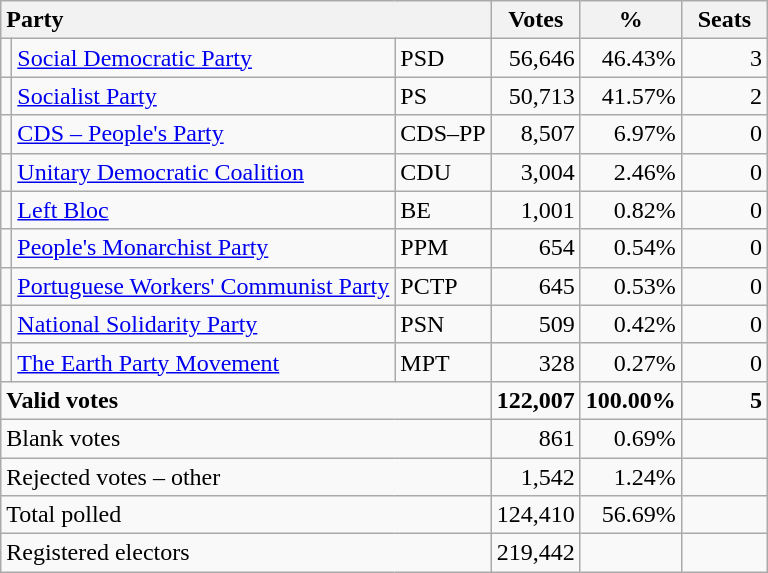<table class="wikitable" border="1" style="text-align:right;">
<tr>
<th style="text-align:left;" colspan=3>Party</th>
<th align=center width="50">Votes</th>
<th align=center width="50">%</th>
<th align=center width="50">Seats</th>
</tr>
<tr>
<td></td>
<td align=left><a href='#'>Social Democratic Party</a></td>
<td align=left>PSD</td>
<td>56,646</td>
<td>46.43%</td>
<td>3</td>
</tr>
<tr>
<td></td>
<td align=left><a href='#'>Socialist Party</a></td>
<td align=left>PS</td>
<td>50,713</td>
<td>41.57%</td>
<td>2</td>
</tr>
<tr>
<td></td>
<td align=left><a href='#'>CDS – People's Party</a></td>
<td align=left style="white-space: nowrap;">CDS–PP</td>
<td>8,507</td>
<td>6.97%</td>
<td>0</td>
</tr>
<tr>
<td></td>
<td align=left style="white-space: nowrap;"><a href='#'>Unitary Democratic Coalition</a></td>
<td align=left>CDU</td>
<td>3,004</td>
<td>2.46%</td>
<td>0</td>
</tr>
<tr>
<td></td>
<td align=left><a href='#'>Left Bloc</a></td>
<td align=left>BE</td>
<td>1,001</td>
<td>0.82%</td>
<td>0</td>
</tr>
<tr>
<td></td>
<td align=left><a href='#'>People's Monarchist Party</a></td>
<td align=left>PPM</td>
<td>654</td>
<td>0.54%</td>
<td>0</td>
</tr>
<tr>
<td></td>
<td align=left><a href='#'>Portuguese Workers' Communist Party</a></td>
<td align=left>PCTP</td>
<td>645</td>
<td>0.53%</td>
<td>0</td>
</tr>
<tr>
<td></td>
<td align=left><a href='#'>National Solidarity Party</a></td>
<td align=left>PSN</td>
<td>509</td>
<td>0.42%</td>
<td>0</td>
</tr>
<tr>
<td></td>
<td align=left><a href='#'>The Earth Party Movement</a></td>
<td align=left>MPT</td>
<td>328</td>
<td>0.27%</td>
<td>0</td>
</tr>
<tr style="font-weight:bold">
<td align=left colspan=3>Valid votes</td>
<td>122,007</td>
<td>100.00%</td>
<td>5</td>
</tr>
<tr>
<td align=left colspan=3>Blank votes</td>
<td>861</td>
<td>0.69%</td>
<td></td>
</tr>
<tr>
<td align=left colspan=3>Rejected votes – other</td>
<td>1,542</td>
<td>1.24%</td>
<td></td>
</tr>
<tr>
<td align=left colspan=3>Total polled</td>
<td>124,410</td>
<td>56.69%</td>
<td></td>
</tr>
<tr>
<td align=left colspan=3>Registered electors</td>
<td>219,442</td>
<td></td>
<td></td>
</tr>
</table>
